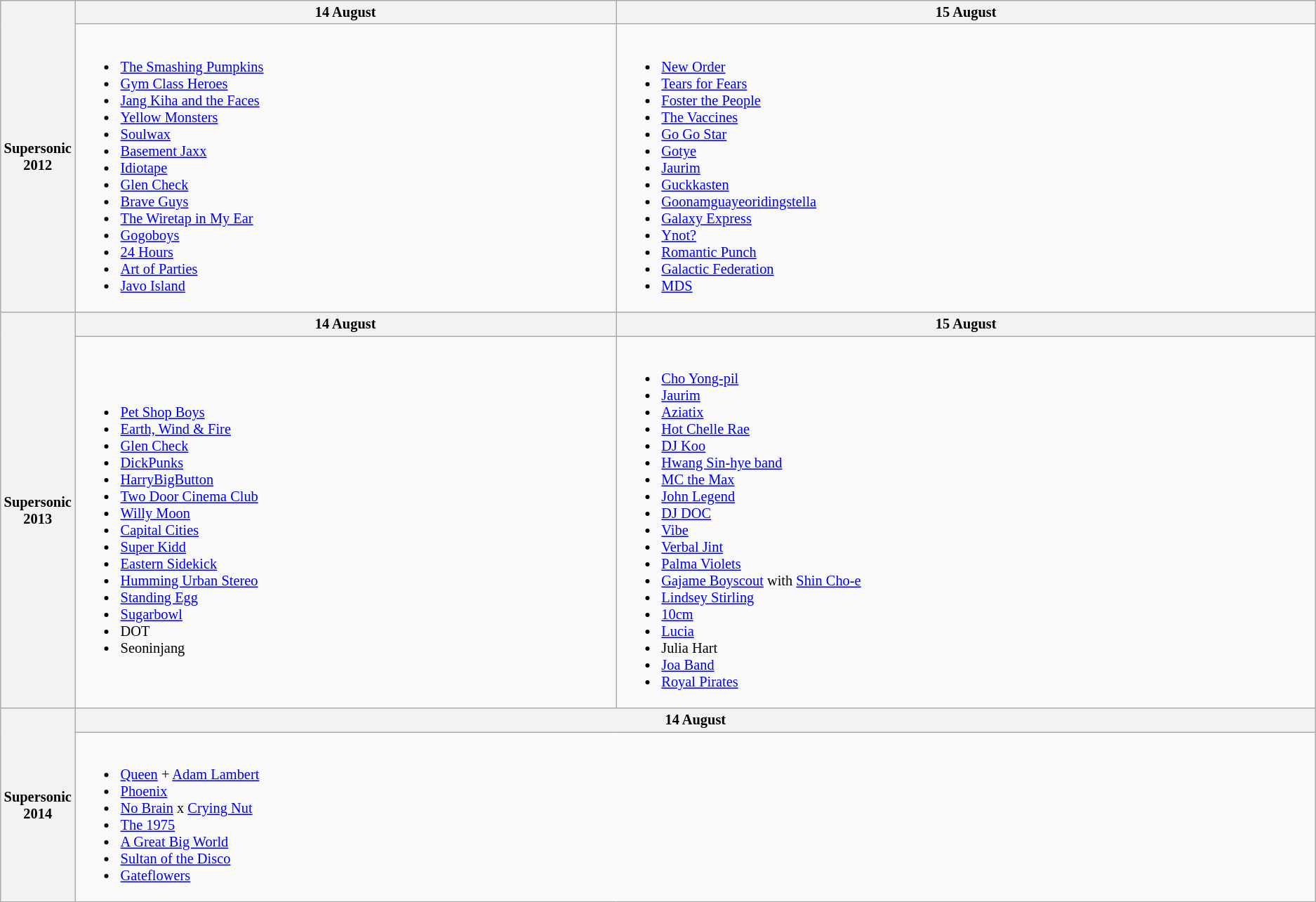<table class="wikitable" style="font-size:85%;">
<tr>
<th rowspan="2" width="5%">Supersonic 2012</th>
<th>14 August</th>
<th>15 August</th>
</tr>
<tr>
<td><br><ul><li><a href='#'>The Smashing Pumpkins</a></li><li><a href='#'>Gym Class Heroes</a></li><li><a href='#'>Jang Kiha and the Faces</a></li><li><a href='#'>Yellow Monsters</a></li><li><a href='#'>Soulwax</a></li><li><a href='#'>Basement Jaxx</a></li><li><a href='#'>Idiotape</a></li><li><a href='#'>Glen Check</a></li><li><a href='#'>Brave Guys</a></li><li><a href='#'>The Wiretap in My Ear</a></li><li><a href='#'>Gogoboys</a></li><li><a href='#'>24 Hours</a></li><li><a href='#'>Art of Parties</a></li><li><a href='#'>Javo Island</a></li></ul></td>
<td><br><ul><li><a href='#'>New Order</a></li><li><a href='#'>Tears for Fears</a></li><li><a href='#'>Foster the People</a></li><li><a href='#'>The Vaccines</a></li><li><a href='#'>Go Go Star</a></li><li><a href='#'>Gotye</a></li><li><a href='#'>Jaurim</a></li><li><a href='#'>Guckkasten</a></li><li><a href='#'>Goonamguayeoridingstella</a></li><li><a href='#'>Galaxy Express</a></li><li><a href='#'>Ynot?</a></li><li><a href='#'>Romantic Punch</a></li><li><a href='#'>Galactic Federation</a></li><li><a href='#'>MDS</a></li></ul></td>
</tr>
<tr>
<th rowspan="2" width="5%">Supersonic 2013</th>
<th>14 August</th>
<th>15 August</th>
</tr>
<tr>
<td><br><ul><li><a href='#'>Pet Shop Boys</a></li><li><a href='#'>Earth, Wind & Fire</a></li><li><a href='#'>Glen Check</a></li><li><a href='#'>DickPunks</a></li><li><a href='#'>HarryBigButton</a></li><li><a href='#'>Two Door Cinema Club</a></li><li><a href='#'>Willy Moon</a></li><li><a href='#'>Capital Cities</a></li><li><a href='#'>Super Kidd</a></li><li><a href='#'>Eastern Sidekick</a></li><li><a href='#'>Humming Urban Stereo</a></li><li><a href='#'>Standing Egg</a></li><li><a href='#'>Sugarbowl</a></li><li>DOT</li><li>Seoninjang</li></ul></td>
<td><br><ul><li><a href='#'>Cho Yong-pil</a></li><li><a href='#'>Jaurim</a></li><li><a href='#'>Aziatix</a></li><li><a href='#'>Hot Chelle Rae</a></li><li><a href='#'>DJ Koo</a></li><li><a href='#'>Hwang Sin-hye band</a></li><li><a href='#'>MC the Max</a></li><li><a href='#'>John Legend</a></li><li><a href='#'>DJ DOC</a></li><li><a href='#'>Vibe</a></li><li><a href='#'>Verbal Jint</a></li><li><a href='#'>Palma Violets</a></li><li><a href='#'>Gajame Boyscout</a> with <a href='#'>Shin Cho-e</a></li><li><a href='#'>Lindsey Stirling</a></li><li><a href='#'>10cm</a></li><li><a href='#'>Lucia</a></li><li>Julia Hart</li><li><a href='#'>Joa Band</a></li><li><a href='#'>Royal Pirates</a></li></ul></td>
</tr>
<tr>
<th rowspan="2" width="5%">Supersonic 2014</th>
<th colspan="2">14 August</th>
</tr>
<tr>
<td colspan="2"><br><ul><li><a href='#'>Queen</a> + <a href='#'>Adam Lambert</a></li><li><a href='#'>Phoenix</a></li><li><a href='#'>No Brain</a> x <a href='#'>Crying Nut</a></li><li><a href='#'>The 1975</a></li><li><a href='#'>A Great Big World</a></li><li><a href='#'>Sultan of the Disco</a></li><li><a href='#'>Gateflowers</a></li></ul></td>
</tr>
</table>
